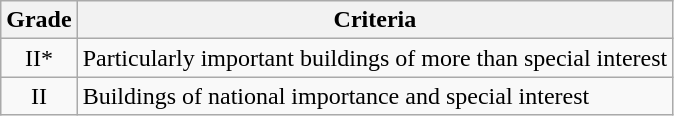<table class="wikitable">
<tr>
<th>Grade</th>
<th>Criteria</th>
</tr>
<tr>
<td align="center" >II*</td>
<td>Particularly important buildings of more than special interest</td>
</tr>
<tr>
<td align="center" >II</td>
<td>Buildings of national importance and special interest</td>
</tr>
</table>
